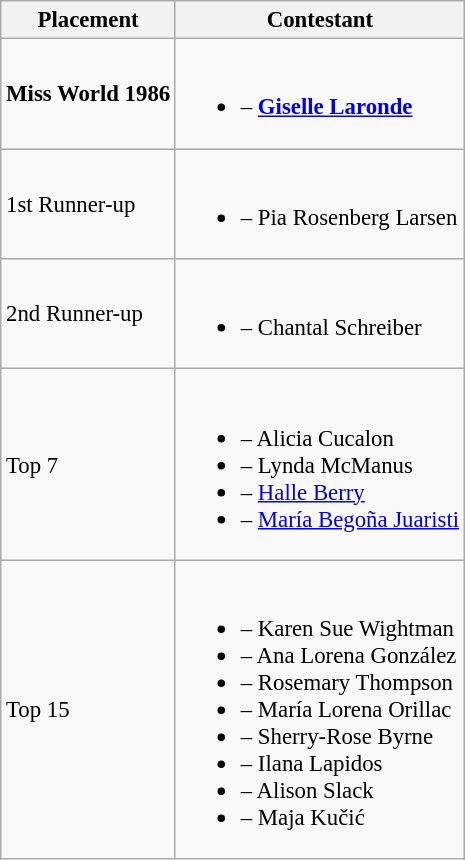<table class="wikitable sortable" style="font-size:95%;">
<tr>
<th>Placement</th>
<th>Contestant</th>
</tr>
<tr>
<td><strong>Miss World 1986</strong></td>
<td><br><ul><li><strong></strong> – <strong><a href='#'>Giselle Laronde</a></strong></li></ul></td>
</tr>
<tr>
<td>1st Runner-up</td>
<td><br><ul><li> – Pia Rosenberg Larsen</li></ul></td>
</tr>
<tr>
<td>2nd Runner-up</td>
<td><br><ul><li> – Chantal Schreiber</li></ul></td>
</tr>
<tr>
<td>Top 7</td>
<td><br><ul><li> – Alicia Cucalon</li><li> – Lynda McManus</li><li> – <a href='#'>Halle Berry</a></li><li> – <a href='#'>María Begoña Juaristi</a></li></ul></td>
</tr>
<tr>
<td>Top 15</td>
<td><br><ul><li> – Karen Sue Wightman</li><li> – Ana Lorena González</li><li> – Rosemary Thompson</li><li> – María Lorena Orillac</li><li> – Sherry-Rose Byrne</li><li> – Ilana Lapidos</li><li> – Alison Slack</li><li> – Maja Kučić</li></ul></td>
</tr>
</table>
